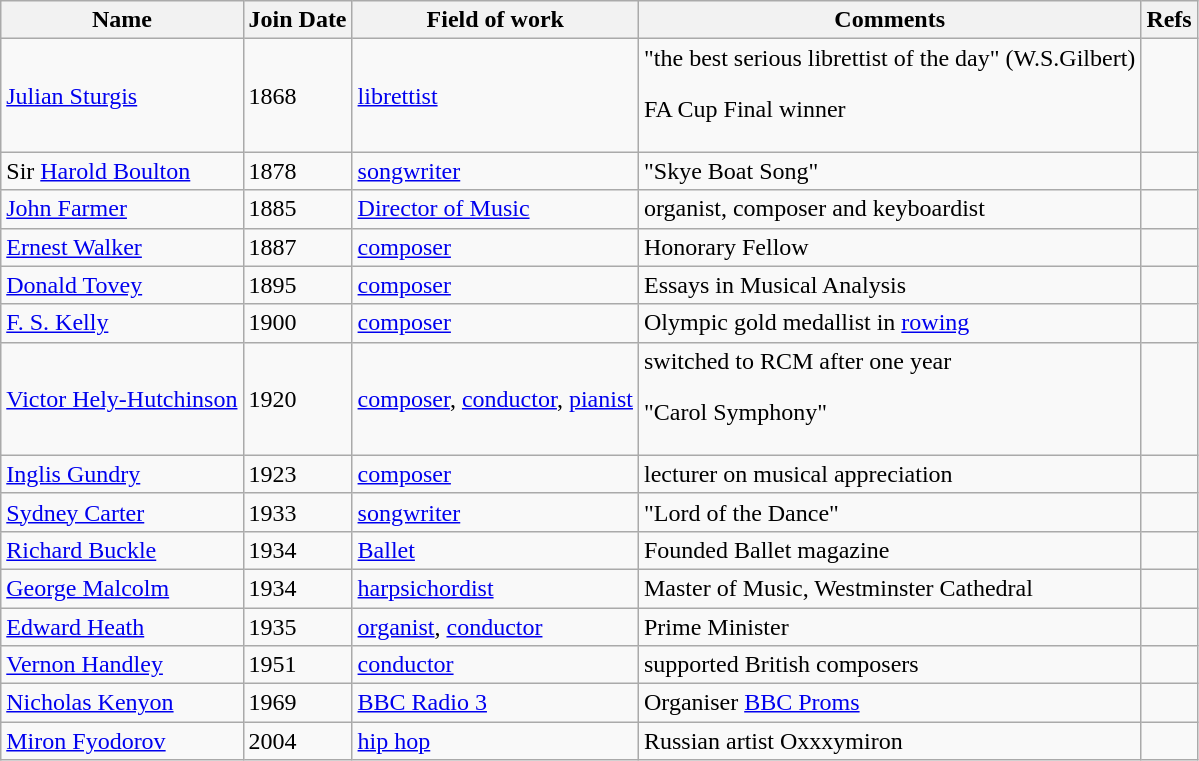<table class="wikitable sortable">
<tr>
<th scope=col>Name</th>
<th scope=col>Join Date</th>
<th scope=col>Field of work</th>
<th scope=col>Comments</th>
<th scope=col>Refs</th>
</tr>
<tr>
<td><a href='#'>Julian Sturgis</a></td>
<td>1868</td>
<td><a href='#'>librettist</a></td>
<td>"the best serious librettist of the day" (W.S.Gilbert) <p>FA Cup Final winner</p></td>
<td></td>
</tr>
<tr>
<td>Sir <a href='#'>Harold Boulton</a></td>
<td>1878</td>
<td><a href='#'>songwriter</a></td>
<td>"Skye Boat Song"</td>
<td></td>
</tr>
<tr>
<td><a href='#'>John Farmer</a></td>
<td>1885</td>
<td><a href='#'>Director of Music</a></td>
<td>organist, composer and keyboardist</td>
<td></td>
</tr>
<tr>
<td><a href='#'>Ernest Walker</a></td>
<td>1887</td>
<td><a href='#'>composer</a></td>
<td>Honorary Fellow</td>
<td></td>
</tr>
<tr>
<td><a href='#'>Donald Tovey</a></td>
<td>1895</td>
<td><a href='#'>composer</a></td>
<td>Essays in Musical Analysis</td>
<td></td>
</tr>
<tr>
<td><a href='#'>F. S. Kelly</a></td>
<td>1900</td>
<td><a href='#'>composer</a></td>
<td>Olympic gold medallist in <a href='#'>rowing</a></td>
<td></td>
</tr>
<tr>
<td><a href='#'>Victor Hely-Hutchinson</a></td>
<td>1920</td>
<td><a href='#'>composer</a>, <a href='#'>conductor</a>, <a href='#'>pianist</a></td>
<td>switched to RCM after one year<p>"Carol Symphony"</p></td>
<td></td>
</tr>
<tr>
<td><a href='#'>Inglis Gundry</a></td>
<td>1923</td>
<td><a href='#'>composer</a></td>
<td>lecturer on musical appreciation</td>
<td></td>
</tr>
<tr>
<td><a href='#'>Sydney Carter</a></td>
<td>1933</td>
<td><a href='#'>songwriter</a></td>
<td>"Lord of the Dance"</td>
<td></td>
</tr>
<tr>
<td><a href='#'>Richard Buckle</a></td>
<td>1934</td>
<td><a href='#'>Ballet</a></td>
<td>Founded Ballet magazine</td>
<td></td>
</tr>
<tr>
<td><a href='#'>George Malcolm</a></td>
<td>1934</td>
<td><a href='#'>harpsichordist</a></td>
<td>Master of Music, Westminster Cathedral</td>
<td></td>
</tr>
<tr>
<td><a href='#'>Edward Heath</a></td>
<td>1935</td>
<td><a href='#'>organist</a>, <a href='#'>conductor</a></td>
<td>Prime Minister</td>
<td></td>
</tr>
<tr>
<td><a href='#'>Vernon Handley</a></td>
<td>1951</td>
<td><a href='#'>conductor</a></td>
<td>supported British composers</td>
<td></td>
</tr>
<tr>
<td><a href='#'>Nicholas Kenyon</a></td>
<td>1969</td>
<td><a href='#'>BBC Radio 3</a></td>
<td>Organiser <a href='#'>BBC Proms</a></td>
<td></td>
</tr>
<tr>
<td><a href='#'>Miron Fyodorov</a></td>
<td>2004</td>
<td><a href='#'>hip hop</a></td>
<td>Russian artist Oxxxymiron</td>
<td></td>
</tr>
</table>
